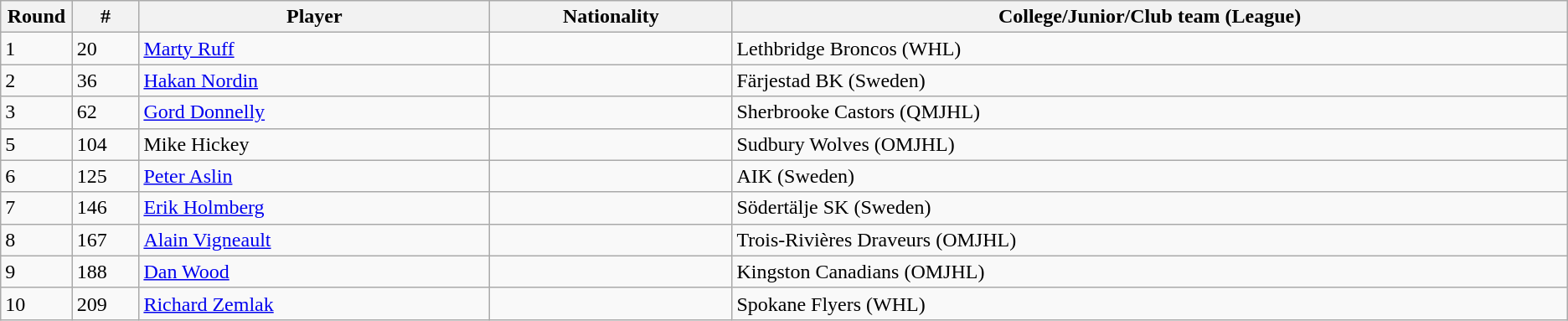<table class="wikitable">
<tr align="center">
<th bgcolor="#DDDDFF" width="4.0%">Round</th>
<th bgcolor="#DDDDFF" width="4.0%">#</th>
<th bgcolor="#DDDDFF" width="21.0%">Player</th>
<th bgcolor="#DDDDFF" width="14.5%">Nationality</th>
<th bgcolor="#DDDDFF" width="50.0%">College/Junior/Club team (League)</th>
</tr>
<tr>
<td>1</td>
<td>20</td>
<td><a href='#'>Marty Ruff</a></td>
<td></td>
<td>Lethbridge Broncos (WHL)</td>
</tr>
<tr>
<td>2</td>
<td>36</td>
<td><a href='#'>Hakan Nordin</a></td>
<td></td>
<td>Färjestad BK (Sweden)</td>
</tr>
<tr>
<td>3</td>
<td>62</td>
<td><a href='#'>Gord Donnelly</a></td>
<td></td>
<td>Sherbrooke Castors (QMJHL)</td>
</tr>
<tr>
<td>5</td>
<td>104</td>
<td>Mike Hickey</td>
<td></td>
<td>Sudbury Wolves (OMJHL)</td>
</tr>
<tr>
<td>6</td>
<td>125</td>
<td><a href='#'>Peter Aslin</a></td>
<td></td>
<td>AIK (Sweden)</td>
</tr>
<tr>
<td>7</td>
<td>146</td>
<td><a href='#'>Erik Holmberg</a></td>
<td></td>
<td>Södertälje SK (Sweden)</td>
</tr>
<tr>
<td>8</td>
<td>167</td>
<td><a href='#'>Alain Vigneault</a></td>
<td></td>
<td>Trois-Rivières Draveurs (OMJHL)</td>
</tr>
<tr>
<td>9</td>
<td>188</td>
<td><a href='#'>Dan Wood</a></td>
<td></td>
<td>Kingston Canadians (OMJHL)</td>
</tr>
<tr>
<td>10</td>
<td>209</td>
<td><a href='#'>Richard Zemlak</a></td>
<td></td>
<td>Spokane Flyers (WHL)</td>
</tr>
</table>
